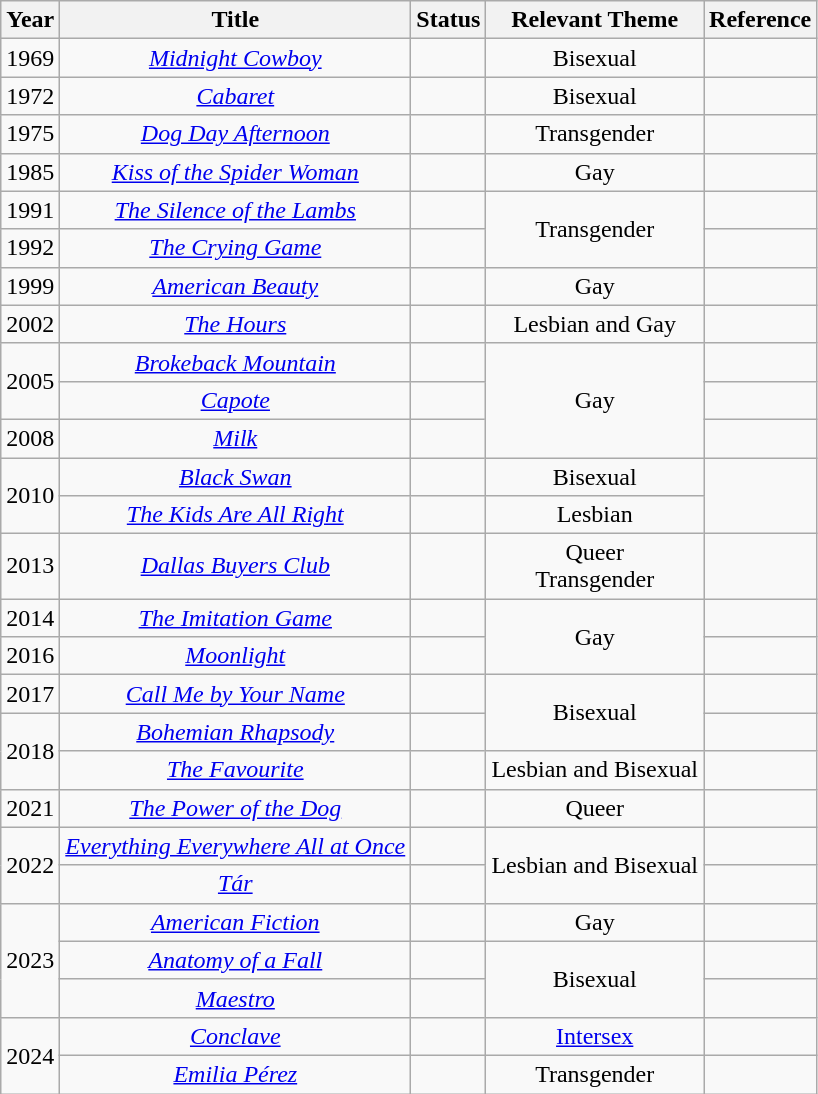<table class="wikitable" style="text-align: center">
<tr>
<th>Year</th>
<th>Title</th>
<th>Status</th>
<th>Relevant Theme</th>
<th>Reference</th>
</tr>
<tr>
<td>1969</td>
<td><em><a href='#'>Midnight Cowboy</a></em></td>
<td></td>
<td>Bisexual</td>
<td></td>
</tr>
<tr>
<td>1972</td>
<td><em><a href='#'>Cabaret</a></em></td>
<td></td>
<td>Bisexual</td>
<td></td>
</tr>
<tr>
<td>1975</td>
<td><em><a href='#'>Dog Day Afternoon</a></em></td>
<td></td>
<td>Transgender</td>
<td></td>
</tr>
<tr>
<td>1985</td>
<td><em><a href='#'>Kiss of the Spider Woman</a></em></td>
<td></td>
<td>Gay</td>
<td></td>
</tr>
<tr>
<td>1991</td>
<td><em><a href='#'>The Silence of the Lambs</a></em></td>
<td></td>
<td rowspan=2>Transgender</td>
<td></td>
</tr>
<tr>
<td>1992</td>
<td><em><a href='#'>The Crying Game</a></em></td>
<td></td>
<td></td>
</tr>
<tr>
<td>1999</td>
<td><em><a href='#'>American Beauty</a></em></td>
<td></td>
<td>Gay</td>
<td></td>
</tr>
<tr>
<td>2002</td>
<td><em><a href='#'>The Hours</a></em></td>
<td></td>
<td>Lesbian and Gay</td>
<td></td>
</tr>
<tr>
<td rowspan=2>2005</td>
<td><em><a href='#'>Brokeback Mountain</a></em></td>
<td></td>
<td rowspan=3>Gay</td>
<td></td>
</tr>
<tr>
<td><em><a href='#'>Capote</a></em></td>
<td></td>
<td></td>
</tr>
<tr>
<td>2008</td>
<td><em><a href='#'>Milk</a></em></td>
<td></td>
<td></td>
</tr>
<tr>
<td rowspan=2>2010</td>
<td><em><a href='#'>Black Swan</a></em></td>
<td></td>
<td>Bisexual</td>
<td rowspan=2></td>
</tr>
<tr>
<td><em><a href='#'>The Kids Are All Right</a></em></td>
<td></td>
<td>Lesbian</td>
</tr>
<tr>
<td>2013</td>
<td><em><a href='#'>Dallas Buyers Club</a></em></td>
<td></td>
<td>Queer<br>Transgender</td>
<td></td>
</tr>
<tr>
<td>2014</td>
<td><em><a href='#'>The Imitation Game</a></em></td>
<td></td>
<td rowspan=2>Gay</td>
<td></td>
</tr>
<tr>
<td>2016</td>
<td><em><a href='#'>Moonlight</a></em></td>
<td></td>
<td></td>
</tr>
<tr>
<td>2017</td>
<td><em><a href='#'>Call Me by Your Name</a></em></td>
<td></td>
<td rowspan=2>Bisexual</td>
<td></td>
</tr>
<tr>
<td rowspan=2>2018</td>
<td><em><a href='#'>Bohemian Rhapsody</a></em></td>
<td></td>
<td></td>
</tr>
<tr>
<td><em><a href='#'>The Favourite</a></em></td>
<td></td>
<td>Lesbian and Bisexual</td>
<td></td>
</tr>
<tr>
<td>2021</td>
<td><em><a href='#'>The Power of the Dog</a></em></td>
<td></td>
<td>Queer</td>
<td></td>
</tr>
<tr>
<td rowspan=2>2022</td>
<td><em><a href='#'>Everything Everywhere All at Once</a></em></td>
<td></td>
<td rowspan=2>Lesbian and Bisexual</td>
<td></td>
</tr>
<tr>
<td><em><a href='#'>Tár</a></em></td>
<td></td>
<td></td>
</tr>
<tr>
<td rowspan=3>2023</td>
<td><em><a href='#'>American Fiction</a></em></td>
<td></td>
<td>Gay</td>
<td></td>
</tr>
<tr>
<td><em><a href='#'>Anatomy of a Fall</a></em></td>
<td></td>
<td rowspan="2">Bisexual</td>
<td></td>
</tr>
<tr>
<td><em> <a href='#'>Maestro</a></em></td>
<td></td>
<td></td>
</tr>
<tr>
<td rowspan="2">2024</td>
<td><em><a href='#'>Conclave</a></em></td>
<td></td>
<td><a href='#'>Intersex</a></td>
<td></td>
</tr>
<tr>
<td><em><a href='#'>Emilia Pérez</a></em></td>
<td></td>
<td>Transgender</td>
<td></td>
</tr>
</table>
